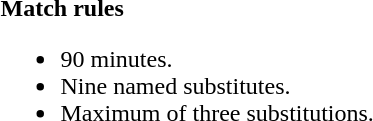<table>
<tr>
<td style="width:55%;vertical-align:top;"><br><strong>Match rules</strong><ul><li>90 minutes.</li><li>Nine named substitutes.</li><li>Maximum of three substitutions.</li></ul></td>
</tr>
</table>
